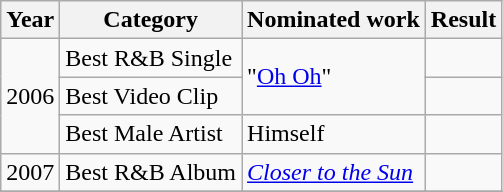<table class="wikitable">
<tr>
<th>Year</th>
<th>Category</th>
<th>Nominated work</th>
<th>Result</th>
</tr>
<tr>
<td rowspan="3">2006</td>
<td>Best R&B Single</td>
<td rowspan="2">"<a href='#'>Oh Oh</a>"</td>
<td></td>
</tr>
<tr>
<td>Best Video Clip</td>
<td></td>
</tr>
<tr>
<td>Best Male Artist</td>
<td>Himself</td>
<td></td>
</tr>
<tr>
<td>2007</td>
<td>Best R&B Album</td>
<td><em><a href='#'>Closer to the Sun</a></em></td>
<td></td>
</tr>
<tr>
</tr>
</table>
